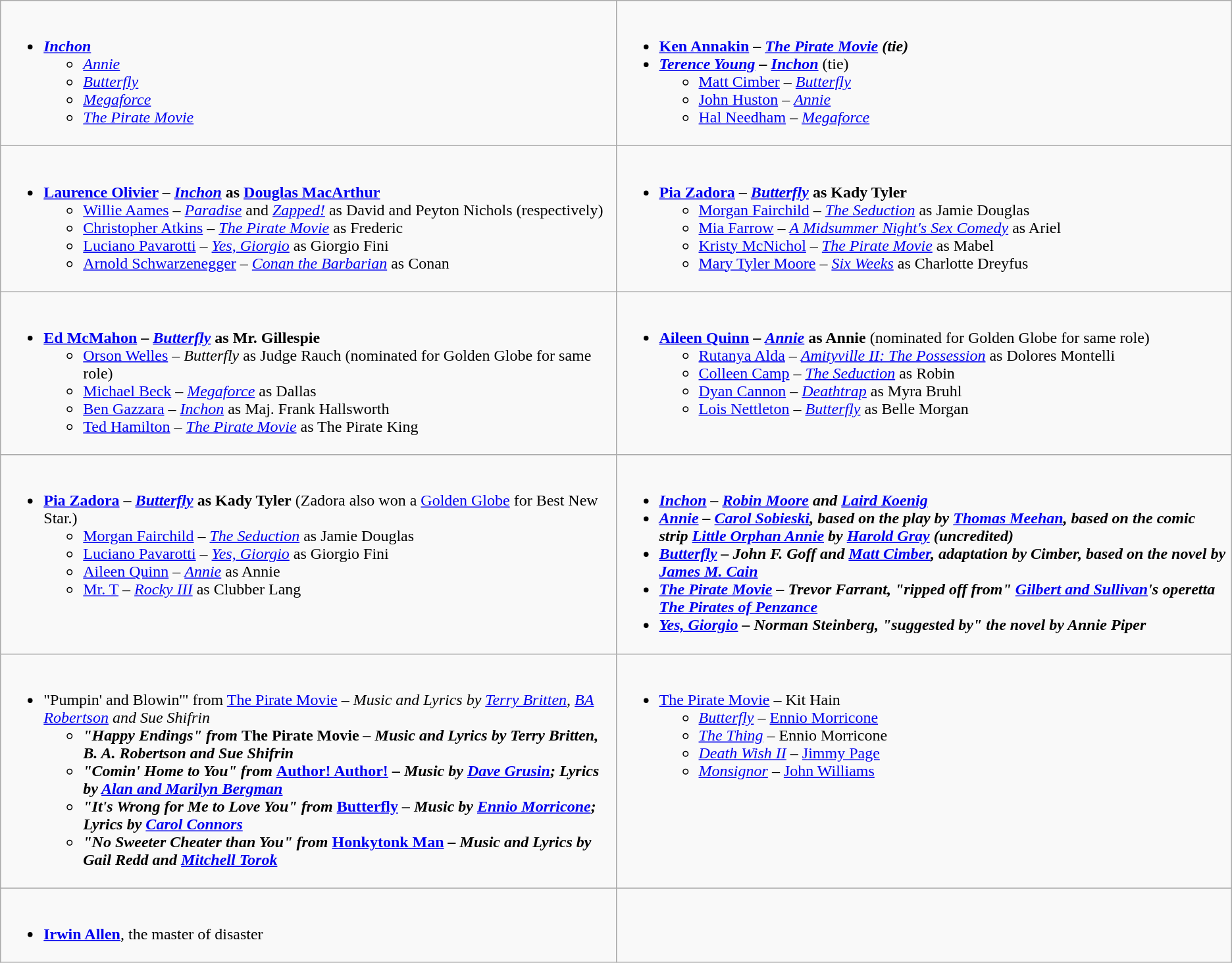<table class=wikitable>
<tr>
<td valign="top" width="50%"><br><ul><li><strong><em><a href='#'>Inchon</a></em></strong><ul><li><em><a href='#'>Annie</a></em></li><li><em><a href='#'>Butterfly</a></em></li><li><em><a href='#'>Megaforce</a></em></li><li><em><a href='#'>The Pirate Movie</a></em></li></ul></li></ul></td>
<td valign="top" width="50%"><br><ul><li><strong><a href='#'>Ken Annakin</a> – <em><a href='#'>The Pirate Movie</a><strong><em> (tie)</li><li></strong><a href='#'>Terence Young</a> – </em><a href='#'>Inchon</a></em></strong> (tie)<ul><li><a href='#'>Matt Cimber</a> – <em><a href='#'>Butterfly</a></em></li><li><a href='#'>John Huston</a> – <em><a href='#'>Annie</a></em></li><li><a href='#'>Hal Needham</a> – <em><a href='#'>Megaforce</a></em></li></ul></li></ul></td>
</tr>
<tr>
<td valign="top" width="50%"><br><ul><li><strong><a href='#'>Laurence Olivier</a> – <em><a href='#'>Inchon</a></em> as <a href='#'>Douglas MacArthur</a></strong><ul><li><a href='#'>Willie Aames</a> – <em><a href='#'>Paradise</a></em> and <em><a href='#'>Zapped!</a> </em>as David and Peyton Nichols (respectively)</li><li><a href='#'>Christopher Atkins</a> – <em><a href='#'>The Pirate Movie</a></em> as Frederic</li><li><a href='#'>Luciano Pavarotti</a> – <em><a href='#'>Yes, Giorgio</a></em> as Giorgio Fini</li><li><a href='#'>Arnold Schwarzenegger</a> – <em><a href='#'>Conan the Barbarian</a> </em>as Conan</li></ul></li></ul></td>
<td valign="top" width="50%"><br><ul><li><strong><a href='#'>Pia Zadora</a> – <em><a href='#'>Butterfly</a></em> as Kady Tyler</strong><ul><li><a href='#'>Morgan Fairchild</a> – <em><a href='#'>The Seduction</a></em> as Jamie Douglas</li><li><a href='#'>Mia Farrow</a> – <em><a href='#'>A Midsummer Night's Sex Comedy</a></em> as Ariel</li><li><a href='#'>Kristy McNichol</a> – <em><a href='#'>The Pirate Movie</a></em> as Mabel</li><li><a href='#'>Mary Tyler Moore</a> – <em><a href='#'>Six Weeks</a></em> as Charlotte Dreyfus</li></ul></li></ul></td>
</tr>
<tr>
<td valign="top" width="50%"><br><ul><li><strong><a href='#'>Ed McMahon</a> – <em><a href='#'>Butterfly</a></em> as Mr. Gillespie</strong><ul><li><a href='#'>Orson Welles</a> – <em>Butterfly</em> as Judge Rauch (nominated for Golden Globe for same role)</li><li><a href='#'>Michael Beck</a> – <em><a href='#'>Megaforce</a></em> as Dallas</li><li><a href='#'>Ben Gazzara</a> – <em><a href='#'>Inchon</a></em> as Maj. Frank Hallsworth</li><li><a href='#'>Ted Hamilton</a> – <em><a href='#'>The Pirate Movie</a></em> as The Pirate King</li></ul></li></ul></td>
<td valign="top" width="50%"><br><ul><li><strong><a href='#'>Aileen Quinn</a> – <em><a href='#'>Annie</a></em> as Annie</strong> (nominated for Golden Globe for same role)<ul><li><a href='#'>Rutanya Alda</a> – <em><a href='#'>Amityville II: The Possession</a></em> as Dolores Montelli</li><li><a href='#'>Colleen Camp</a> – <em><a href='#'>The Seduction</a></em> as Robin</li><li><a href='#'>Dyan Cannon</a> – <em><a href='#'>Deathtrap</a></em> as Myra Bruhl</li><li><a href='#'>Lois Nettleton</a> – <em><a href='#'>Butterfly</a></em> as Belle Morgan</li></ul></li></ul></td>
</tr>
<tr>
<td valign="top" width="50%"><br><ul><li><strong><a href='#'>Pia Zadora</a> – <em><a href='#'>Butterfly</a></em> as Kady Tyler</strong> (Zadora also won a <a href='#'>Golden Globe</a> for Best New Star.)<ul><li><a href='#'>Morgan Fairchild</a> – <em><a href='#'>The Seduction</a></em> as Jamie Douglas</li><li><a href='#'>Luciano Pavarotti</a> – <em><a href='#'>Yes, Giorgio</a></em> as Giorgio Fini</li><li><a href='#'>Aileen Quinn</a> – <em><a href='#'>Annie</a></em> as Annie</li><li><a href='#'>Mr. T</a> – <em><a href='#'>Rocky III</a></em> as Clubber Lang</li></ul></li></ul></td>
<td valign="top" width="50%"><br><ul><li><strong><em><a href='#'>Inchon</a><em> – <a href='#'>Robin Moore</a> and <a href='#'>Laird Koenig</a><strong></li><li></em><a href='#'>Annie</a><em> – <a href='#'>Carol Sobieski</a>, based on the play by <a href='#'>Thomas Meehan</a>, based on the comic strip </em><a href='#'>Little Orphan Annie</a><em> by <a href='#'>Harold Gray</a> (uncredited)</li><li></em><a href='#'>Butterfly</a><em> – John F. Goff and <a href='#'>Matt Cimber</a>, adaptation by Cimber, based on the novel by <a href='#'>James M. Cain</a></li><li></em><a href='#'>The Pirate Movie</a><em> – Trevor Farrant, "ripped off from" <a href='#'>Gilbert and Sullivan</a>'s operetta </em><a href='#'>The Pirates of Penzance</a><em></li><li></em><a href='#'>Yes, Giorgio</a><em> – Norman Steinberg, "suggested by" the novel by Annie Piper</li></ul></td>
</tr>
<tr>
<td valign="top" width="50%"><br><ul><li></strong>"Pumpin' and Blowin'" from </em><a href='#'>The Pirate Movie</a><em> – Music and Lyrics by <a href='#'>Terry Britten</a>, <a href='#'>BA Robertson</a> and Sue Shifrin<strong><ul><li>"Happy Endings" from </em>The Pirate Movie<em> – Music and Lyrics by Terry Britten, B. A. Robertson and Sue Shifrin</li><li>"Comin' Home to You" from </em><a href='#'>Author! Author!</a><em> – Music by <a href='#'>Dave Grusin</a>; Lyrics by <a href='#'>Alan and Marilyn Bergman</a></li><li>"It's Wrong for Me to Love You" from </em><a href='#'>Butterfly</a><em> – Music by <a href='#'>Ennio Morricone</a>; Lyrics by <a href='#'>Carol Connors</a></li><li>"No Sweeter Cheater than You" from </em><a href='#'>Honkytonk Man</a><em> – Music and Lyrics by Gail Redd and <a href='#'>Mitchell Torok</a></li></ul></li></ul></td>
<td valign="top" width="50%"><br><ul><li></em></strong><a href='#'>The Pirate Movie</a></em> – Kit Hain</strong><ul><li><em><a href='#'>Butterfly</a></em> – <a href='#'>Ennio Morricone</a></li><li><em><a href='#'>The Thing</a></em> – Ennio Morricone</li><li><em><a href='#'>Death Wish II</a></em> – <a href='#'>Jimmy Page</a></li><li><em><a href='#'>Monsignor</a></em> – <a href='#'>John Williams</a></li></ul></li></ul></td>
</tr>
<tr>
<td valign="top" width="50%"><br><ul><li><strong><a href='#'>Irwin Allen</a></strong>, the master of disaster</li></ul></td>
</tr>
</table>
